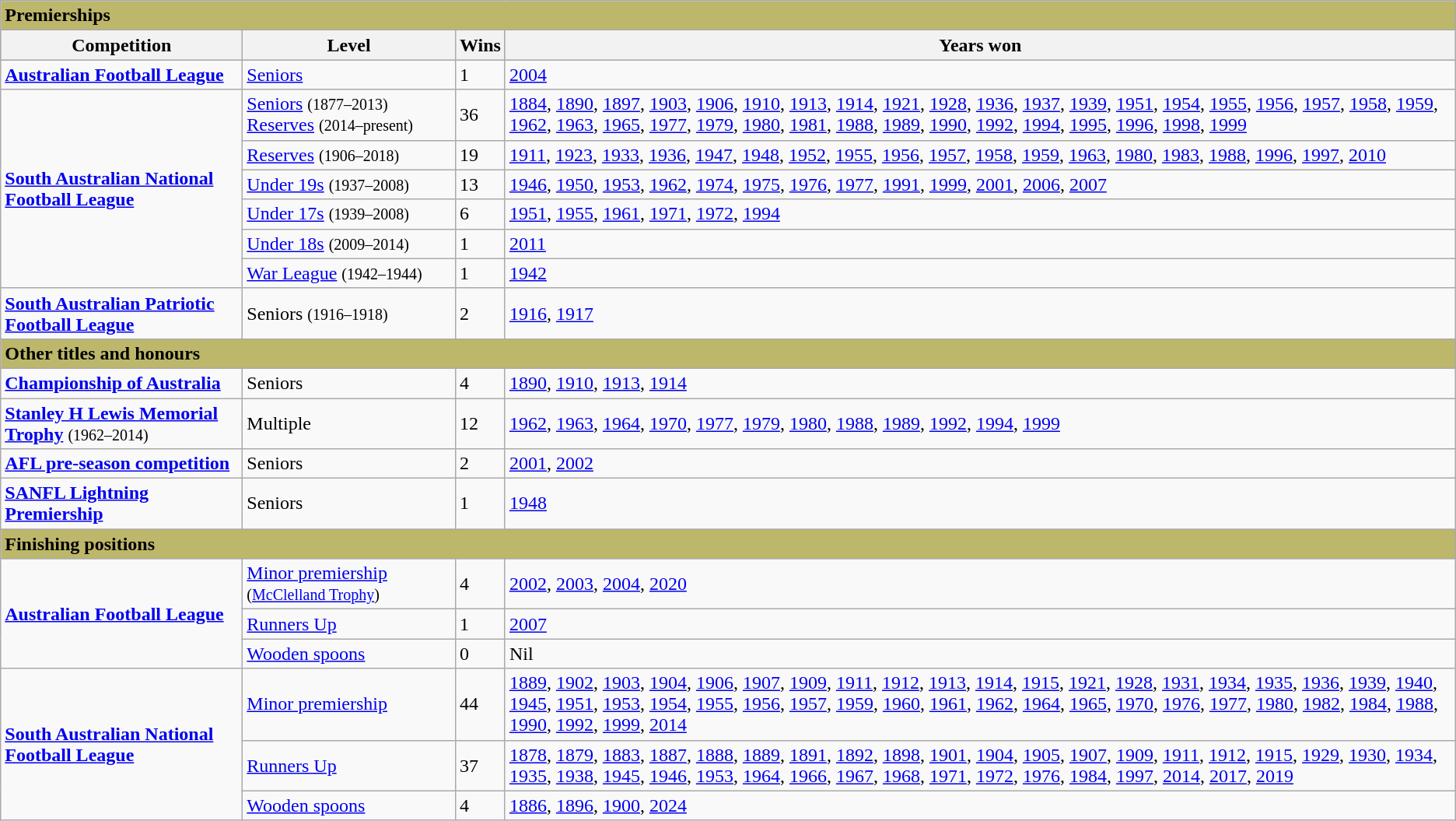<table class="wikitable">
<tr>
<td colspan="4" style="background:#bdb76b; style="text-align:center"><strong>Premierships</strong></td>
</tr>
<tr style="background:#bdb76b;">
<th scope="col" width="200">Competition</th>
<th scope="col" width="175">Level</th>
<th>Wins</th>
<th>Years won</th>
</tr>
<tr>
<td><strong><a href='#'>Australian Football League</a></strong></td>
<td><a href='#'>Seniors</a></td>
<td>1</td>
<td><a href='#'>2004</a></td>
</tr>
<tr>
<td rowspan=6 scope="row" style="text-align: left"><strong><a href='#'>South Australian National Football League</a></strong></td>
<td><a href='#'>Seniors</a> <small>(1877–2013)</small><br><a href='#'>Reserves</a> <small>(2014–present)</small></td>
<td>36</td>
<td><a href='#'>1884</a>, <a href='#'>1890</a>, <a href='#'>1897</a>, <a href='#'>1903</a>, <a href='#'>1906</a>, <a href='#'>1910</a>, <a href='#'>1913</a>, <a href='#'>1914</a>, <a href='#'>1921</a>, <a href='#'>1928</a>, <a href='#'>1936</a>, <a href='#'>1937</a>, <a href='#'>1939</a>, <a href='#'>1951</a>, <a href='#'>1954</a>, <a href='#'>1955</a>, <a href='#'>1956</a>, <a href='#'>1957</a>, <a href='#'>1958</a>, <a href='#'>1959</a>, <a href='#'>1962</a>, <a href='#'>1963</a>, <a href='#'>1965</a>, <a href='#'>1977</a>, <a href='#'>1979</a>, <a href='#'>1980</a>, <a href='#'>1981</a>, <a href='#'>1988</a>, <a href='#'>1989</a>, <a href='#'>1990</a>, <a href='#'>1992</a>, <a href='#'>1994</a>, <a href='#'>1995</a>, <a href='#'>1996</a>, <a href='#'>1998</a>, <a href='#'>1999</a></td>
</tr>
<tr>
<td><a href='#'>Reserves</a> <small>(1906–2018)</small></td>
<td>19</td>
<td><a href='#'>1911</a>, <a href='#'>1923</a>, <a href='#'>1933</a>, <a href='#'>1936</a>, <a href='#'>1947</a>, <a href='#'>1948</a>, <a href='#'>1952</a>, <a href='#'>1955</a>, <a href='#'>1956</a>, <a href='#'>1957</a>, <a href='#'>1958</a>, <a href='#'>1959</a>, <a href='#'>1963</a>, <a href='#'>1980</a>, <a href='#'>1983</a>, <a href='#'>1988</a>, <a href='#'>1996</a>, <a href='#'>1997</a>, <a href='#'>2010</a></td>
</tr>
<tr>
<td><a href='#'>Under 19s</a> <small>(1937–2008)</small></td>
<td>13</td>
<td><a href='#'>1946</a>, <a href='#'>1950</a>, <a href='#'>1953</a>, <a href='#'>1962</a>, <a href='#'>1974</a>, <a href='#'>1975</a>, <a href='#'>1976</a>, <a href='#'>1977</a>, <a href='#'>1991</a>, <a href='#'>1999</a>, <a href='#'>2001</a>, <a href='#'>2006</a>, <a href='#'>2007</a></td>
</tr>
<tr>
<td><a href='#'>Under 17s</a> <small>(1939–2008)</small></td>
<td>6</td>
<td><a href='#'>1951</a>, <a href='#'>1955</a>, <a href='#'>1961</a>, <a href='#'>1971</a>, <a href='#'>1972</a>, <a href='#'>1994</a></td>
</tr>
<tr>
<td><a href='#'>Under 18s</a> <small>(2009–2014)</small></td>
<td>1</td>
<td><a href='#'>2011</a></td>
</tr>
<tr>
<td><a href='#'>War League</a> <small>(1942–1944)</small></td>
<td>1</td>
<td><a href='#'>1942</a></td>
</tr>
<tr>
<td><strong><a href='#'>South Australian Patriotic Football League</a></strong></td>
<td>Seniors <small>(1916–1918)</small></td>
<td>2</td>
<td><a href='#'>1916</a>, <a href='#'>1917</a></td>
</tr>
<tr>
<td colspan="4" style="background:#bdb76b; style="text-align:center"><strong>Other titles and honours</strong></td>
</tr>
<tr>
<td><strong><a href='#'>Championship of Australia</a></strong></td>
<td>Seniors</td>
<td>4</td>
<td><a href='#'>1890</a>, <a href='#'>1910</a>, <a href='#'>1913</a>, <a href='#'>1914</a></td>
</tr>
<tr>
<td><strong><a href='#'>Stanley H Lewis Memorial Trophy</a></strong> <small>(1962–2014)</small></td>
<td>Multiple</td>
<td>12</td>
<td><a href='#'>1962</a>, <a href='#'>1963</a>, <a href='#'>1964</a>, <a href='#'>1970</a>, <a href='#'>1977</a>, <a href='#'>1979</a>, <a href='#'>1980</a>, <a href='#'>1988</a>, <a href='#'>1989</a>, <a href='#'>1992</a>, <a href='#'>1994</a>, <a href='#'>1999</a></td>
</tr>
<tr>
<td><strong><a href='#'>AFL pre-season competition</a></strong></td>
<td>Seniors</td>
<td>2</td>
<td><a href='#'>2001</a>, <a href='#'>2002</a></td>
</tr>
<tr>
<td><strong><a href='#'>SANFL Lightning Premiership</a></strong></td>
<td>Seniors</td>
<td>1</td>
<td><a href='#'>1948</a></td>
</tr>
<tr>
<td colspan="4" style="background:#bdb76b; style="text-align:center"><strong>Finishing positions</strong></td>
</tr>
<tr>
<td rowspan=3 scope="row" style="text-align: left"><strong><a href='#'>Australian Football League</a></strong></td>
<td><a href='#'>Minor premiership</a><br><small>(<a href='#'>McClelland Trophy</a>)</small></td>
<td>4</td>
<td><a href='#'>2002</a>, <a href='#'>2003</a>, <a href='#'>2004</a>, <a href='#'>2020</a></td>
</tr>
<tr>
<td><a href='#'>Runners Up</a></td>
<td>1</td>
<td><a href='#'>2007</a></td>
</tr>
<tr>
<td><a href='#'>Wooden spoons</a></td>
<td>0</td>
<td>Nil</td>
</tr>
<tr>
<td rowspan=3 scope="row" style="text-align: left"><strong><a href='#'>South Australian National Football League</a></strong></td>
<td><a href='#'>Minor premiership</a></td>
<td>44</td>
<td><a href='#'>1889</a>, <a href='#'>1902</a>, <a href='#'>1903</a>, <a href='#'>1904</a>, <a href='#'>1906</a>, <a href='#'>1907</a>, <a href='#'>1909</a>, <a href='#'>1911</a>, <a href='#'>1912</a>, <a href='#'>1913</a>, <a href='#'>1914</a>, <a href='#'>1915</a>, <a href='#'>1921</a>, <a href='#'>1928</a>, <a href='#'>1931</a>, <a href='#'>1934</a>, <a href='#'>1935</a>, <a href='#'>1936</a>, <a href='#'>1939</a>, <a href='#'>1940</a>, <a href='#'>1945</a>, <a href='#'>1951</a>, <a href='#'>1953</a>, <a href='#'>1954</a>, <a href='#'>1955</a>, <a href='#'>1956</a>, <a href='#'>1957</a>, <a href='#'>1959</a>, <a href='#'>1960</a>, <a href='#'>1961</a>, <a href='#'>1962</a>, <a href='#'>1964</a>, <a href='#'>1965</a>, <a href='#'>1970</a>, <a href='#'>1976</a>, <a href='#'>1977</a>, <a href='#'>1980</a>, <a href='#'>1982</a>, <a href='#'>1984</a>, <a href='#'>1988</a>, <a href='#'>1990</a>, <a href='#'>1992</a>, <a href='#'>1999</a>, <a href='#'>2014</a></td>
</tr>
<tr>
<td><a href='#'>Runners Up</a></td>
<td>37</td>
<td><a href='#'>1878</a>, <a href='#'>1879</a>, <a href='#'>1883</a>, <a href='#'>1887</a>, <a href='#'>1888</a>, <a href='#'>1889</a>, <a href='#'>1891</a>, <a href='#'>1892</a>, <a href='#'>1898</a>, <a href='#'>1901</a>, <a href='#'>1904</a>, <a href='#'>1905</a>, <a href='#'>1907</a>, <a href='#'>1909</a>, <a href='#'>1911</a>, <a href='#'>1912</a>, <a href='#'>1915</a>, <a href='#'>1929</a>, <a href='#'>1930</a>, <a href='#'>1934</a>, <a href='#'>1935</a>, <a href='#'>1938</a>, <a href='#'>1945</a>, <a href='#'>1946</a>, <a href='#'>1953</a>, <a href='#'>1964</a>, <a href='#'>1966</a>, <a href='#'>1967</a>, <a href='#'>1968</a>, <a href='#'>1971</a>, <a href='#'>1972</a>, <a href='#'>1976</a>, <a href='#'>1984</a>, <a href='#'>1997</a>, <a href='#'>2014</a>, <a href='#'>2017</a>, <a href='#'>2019</a></td>
</tr>
<tr>
<td><a href='#'>Wooden spoons</a></td>
<td>4</td>
<td><a href='#'>1886</a>, <a href='#'>1896</a>, <a href='#'>1900</a>, <a href='#'>2024</a></td>
</tr>
</table>
